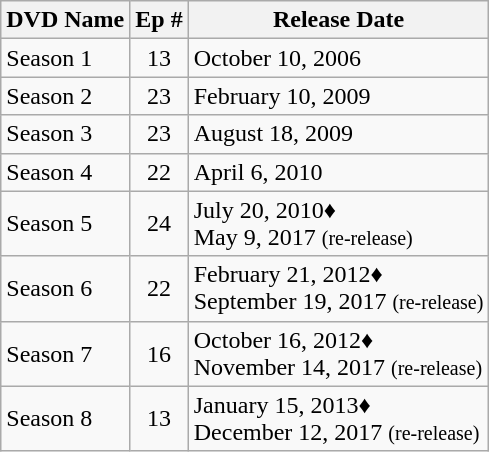<table class="wikitable">
<tr>
<th>DVD Name</th>
<th>Ep #</th>
<th>Release Date</th>
</tr>
<tr>
<td>Season 1</td>
<td align="center">13</td>
<td>October 10, 2006</td>
</tr>
<tr>
<td>Season 2</td>
<td align="center">23</td>
<td>February 10, 2009</td>
</tr>
<tr>
<td>Season 3</td>
<td align="center">23</td>
<td>August 18, 2009</td>
</tr>
<tr>
<td>Season 4</td>
<td align="center">22</td>
<td>April 6, 2010</td>
</tr>
<tr>
<td>Season 5</td>
<td align="center">24</td>
<td>July 20, 2010♦<br>May 9, 2017 <small>(re-release)</small></td>
</tr>
<tr>
<td>Season 6</td>
<td align="center">22</td>
<td>February 21, 2012♦<br>September 19, 2017 <small>(re-release)</small></td>
</tr>
<tr>
<td>Season 7</td>
<td align="center">16</td>
<td>October 16, 2012♦<br>November 14, 2017 <small>(re-release)</small></td>
</tr>
<tr>
<td>Season 8</td>
<td align="center">13</td>
<td>January 15, 2013♦<br>December 12, 2017 <small>(re-release)</small></td>
</tr>
</table>
